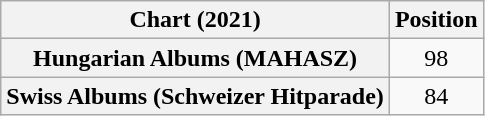<table class="wikitable sortable plainrowheaders" style="text-align:center">
<tr>
<th scope="col">Chart (2021)</th>
<th scope="col">Position</th>
</tr>
<tr>
<th scope="row">Hungarian Albums (MAHASZ)</th>
<td>98</td>
</tr>
<tr>
<th scope="row">Swiss Albums (Schweizer Hitparade)</th>
<td>84</td>
</tr>
</table>
